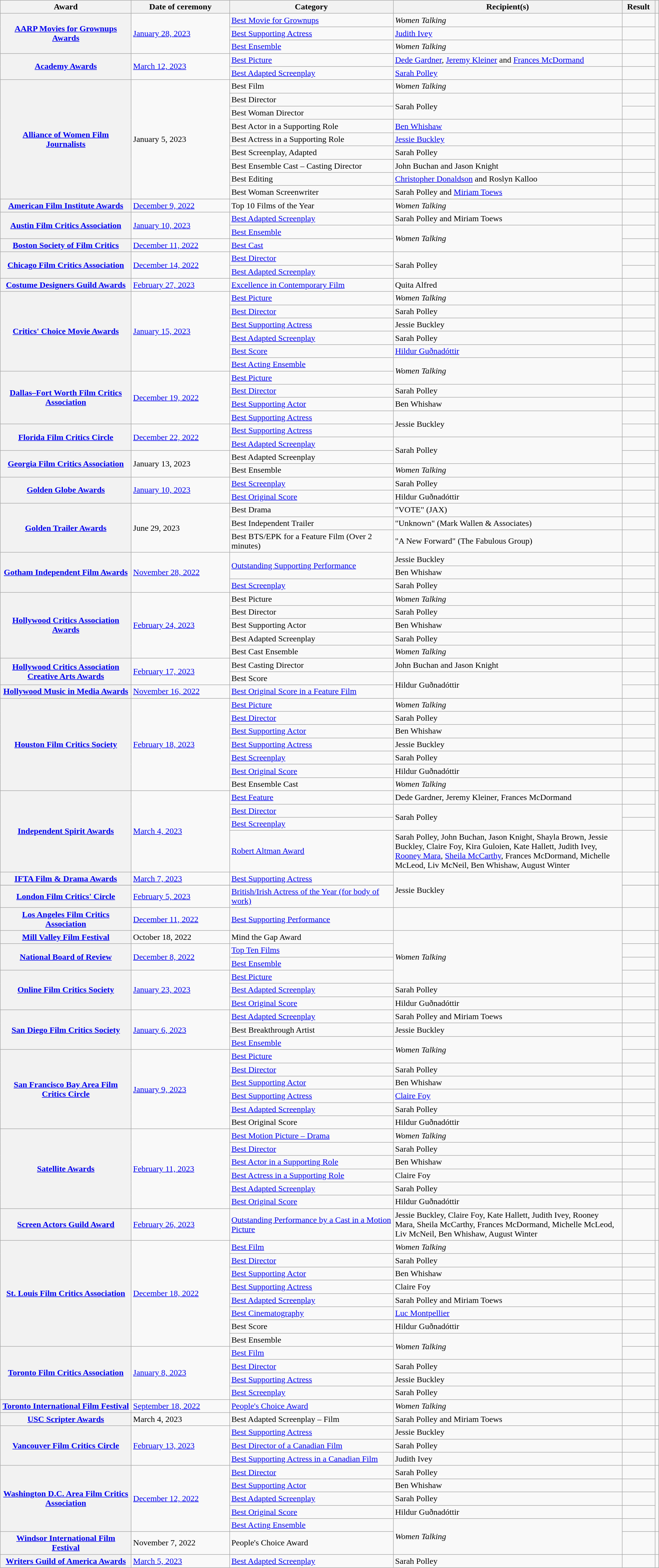<table class="wikitable sortable plainrowheaders" style="width: 100%;">
<tr>
<th scope="col" style="width:20%;">Award</th>
<th scope="col" style="width:15%;">Date of ceremony</th>
<th scope="col" style="width:25%;">Category</th>
<th scope="col" style="width:35%;">Recipient(s)</th>
<th scope="col" style="width:5%;">Result</th>
<th scope="col" style="width:5%;" class="unsortable"></th>
</tr>
<tr>
<th scope="row" rowspan="3"><a href='#'>AARP Movies for Grownups Awards</a></th>
<td rowspan="3"><a href='#'>January 28, 2023</a></td>
<td><a href='#'>Best Movie for Grownups</a></td>
<td><em>Women Talking</em></td>
<td></td>
<td rowspan="3" style="text-align:center;"></td>
</tr>
<tr>
<td><a href='#'>Best Supporting Actress</a></td>
<td><a href='#'>Judith Ivey</a></td>
<td></td>
</tr>
<tr>
<td><a href='#'>Best Ensemble</a></td>
<td><em>Women Talking</em></td>
<td></td>
</tr>
<tr>
<th scope="row" rowspan="2"><a href='#'>Academy Awards</a></th>
<td rowspan="2"><a href='#'>March 12, 2023</a></td>
<td><a href='#'>Best Picture</a></td>
<td><a href='#'>Dede Gardner</a>, <a href='#'>Jeremy Kleiner</a> and <a href='#'>Frances McDormand</a></td>
<td></td>
<td rowspan="2" style="text-align:center;"></td>
</tr>
<tr>
<td><a href='#'>Best Adapted Screenplay</a></td>
<td><a href='#'>Sarah Polley</a></td>
<td></td>
</tr>
<tr>
<th scope="row" rowspan="9"><a href='#'>Alliance of Women Film Journalists</a></th>
<td rowspan="9">January 5, 2023</td>
<td>Best Film</td>
<td><em>Women Talking</em></td>
<td></td>
<td rowspan="9" style="text-align:center;"></td>
</tr>
<tr>
<td>Best Director</td>
<td rowspan="2">Sarah Polley</td>
<td></td>
</tr>
<tr>
<td>Best Woman Director</td>
<td></td>
</tr>
<tr>
<td>Best Actor in a Supporting Role</td>
<td><a href='#'>Ben Whishaw</a></td>
<td></td>
</tr>
<tr>
<td>Best Actress in a Supporting Role</td>
<td><a href='#'>Jessie Buckley</a></td>
<td></td>
</tr>
<tr>
<td>Best Screenplay, Adapted</td>
<td>Sarah Polley</td>
<td></td>
</tr>
<tr>
<td>Best Ensemble Cast – Casting Director</td>
<td>John Buchan and Jason Knight</td>
<td></td>
</tr>
<tr>
<td>Best Editing</td>
<td><a href='#'>Christopher Donaldson</a> and Roslyn Kalloo</td>
<td></td>
</tr>
<tr>
<td>Best Woman Screenwriter</td>
<td>Sarah Polley and <a href='#'>Miriam Toews</a></td>
<td></td>
</tr>
<tr>
<th scope="row"><a href='#'>American Film Institute Awards</a></th>
<td><a href='#'>December 9, 2022</a></td>
<td>Top 10 Films of the Year</td>
<td><em>Women Talking</em></td>
<td></td>
<td style="text-align:center;"></td>
</tr>
<tr>
<th scope="row" rowspan="2"><a href='#'>Austin Film Critics Association</a></th>
<td rowspan="2"><a href='#'>January 10, 2023</a></td>
<td><a href='#'>Best Adapted Screenplay</a></td>
<td>Sarah Polley and Miriam Toews</td>
<td></td>
<td rowspan="2" style="text-align:center"></td>
</tr>
<tr>
<td><a href='#'>Best Ensemble</a></td>
<td rowspan="2"><em>Women Talking</em></td>
<td></td>
</tr>
<tr>
<th scope="row"><a href='#'>Boston Society of Film Critics</a></th>
<td><a href='#'>December 11, 2022</a></td>
<td><a href='#'>Best Cast</a></td>
<td></td>
<td style="text-align:center;"></td>
</tr>
<tr>
<th scope="row" rowspan="2"><a href='#'>Chicago Film Critics Association</a></th>
<td rowspan="2"><a href='#'>December 14, 2022</a></td>
<td><a href='#'>Best Director</a></td>
<td rowspan="2">Sarah Polley</td>
<td></td>
<td rowspan="2" style="text-align:center;"></td>
</tr>
<tr>
<td><a href='#'>Best Adapted Screenplay</a></td>
<td></td>
</tr>
<tr>
<th scope="row"><a href='#'>Costume Designers Guild Awards</a></th>
<td><a href='#'>February 27, 2023</a></td>
<td><a href='#'>Excellence in Contemporary Film</a></td>
<td>Quita Alfred</td>
<td></td>
<td style="text-align:center;"></td>
</tr>
<tr>
<th scope="row" rowspan="6"><a href='#'>Critics' Choice Movie Awards</a></th>
<td rowspan="6"><a href='#'>January 15, 2023</a></td>
<td><a href='#'>Best Picture</a></td>
<td><em>Women Talking</em></td>
<td></td>
<td rowspan="6" style="text-align:center;"></td>
</tr>
<tr>
<td><a href='#'>Best Director</a></td>
<td>Sarah Polley</td>
<td></td>
</tr>
<tr>
<td><a href='#'>Best Supporting Actress</a></td>
<td>Jessie Buckley</td>
<td></td>
</tr>
<tr>
<td><a href='#'>Best Adapted Screenplay</a></td>
<td>Sarah Polley</td>
<td></td>
</tr>
<tr>
<td><a href='#'>Best Score</a></td>
<td><a href='#'>Hildur Guðnadóttir</a></td>
<td></td>
</tr>
<tr>
<td><a href='#'>Best Acting Ensemble</a></td>
<td rowspan="2"><em>Women Talking</em></td>
<td></td>
</tr>
<tr>
<th scope="row" rowspan="4"><a href='#'>Dallas–Fort Worth Film Critics Association</a></th>
<td rowspan="4"><a href='#'>December 19, 2022</a></td>
<td><a href='#'>Best Picture</a></td>
<td></td>
<td rowspan="4" style="text-align:center;"></td>
</tr>
<tr>
<td><a href='#'>Best Director</a></td>
<td>Sarah Polley</td>
<td></td>
</tr>
<tr>
<td><a href='#'>Best Supporting Actor</a></td>
<td>Ben Whishaw</td>
<td></td>
</tr>
<tr>
<td><a href='#'>Best Supporting Actress</a></td>
<td rowspan="2">Jessie Buckley</td>
<td></td>
</tr>
<tr>
<th scope="row" rowspan="2"><a href='#'>Florida Film Critics Circle</a></th>
<td rowspan="2"><a href='#'>December 22, 2022</a></td>
<td><a href='#'>Best Supporting Actress</a></td>
<td></td>
<td rowspan="2" style="text-align:center;"></td>
</tr>
<tr>
<td><a href='#'>Best Adapted Screenplay</a></td>
<td rowspan="2">Sarah Polley</td>
<td></td>
</tr>
<tr>
<th scope="row" rowspan="2"><a href='#'>Georgia Film Critics Association</a></th>
<td rowspan="2">January 13, 2023</td>
<td>Best Adapted Screenplay</td>
<td></td>
<td rowspan="2" style="text-align:center;"></td>
</tr>
<tr>
<td>Best Ensemble</td>
<td><em>Women Talking</em></td>
<td></td>
</tr>
<tr>
<th scope="row" rowspan="2"><a href='#'>Golden Globe Awards</a></th>
<td rowspan="2"><a href='#'>January 10, 2023</a></td>
<td><a href='#'>Best Screenplay</a></td>
<td>Sarah Polley</td>
<td></td>
<td rowspan="2" style="text-align:center;"></td>
</tr>
<tr>
<td><a href='#'>Best Original Score</a></td>
<td>Hildur Guðnadóttir</td>
<td></td>
</tr>
<tr>
<th scope="row" rowspan="3"><a href='#'>Golden Trailer Awards</a></th>
<td rowspan="3">June 29, 2023</td>
<td>Best Drama</td>
<td>"VOTE" (JAX)</td>
<td></td>
<td rowspan="3" style="text-align:center;"><br></td>
</tr>
<tr>
<td>Best Independent Trailer</td>
<td>"Unknown" (Mark Wallen & Associates)</td>
<td></td>
</tr>
<tr>
<td>Best BTS/EPK for a Feature Film (Over 2 minutes)</td>
<td>"A New Forward" (The Fabulous Group)</td>
<td></td>
</tr>
<tr>
<th scope="row" rowspan="3"><a href='#'>Gotham Independent Film Awards</a></th>
<td rowspan="3"><a href='#'>November 28, 2022</a></td>
<td rowspan="2"><a href='#'>Outstanding Supporting Performance</a></td>
<td>Jessie Buckley</td>
<td></td>
<td rowspan="3" style="text-align:center;"></td>
</tr>
<tr>
<td>Ben Whishaw</td>
<td></td>
</tr>
<tr>
<td><a href='#'>Best Screenplay</a></td>
<td>Sarah Polley</td>
<td></td>
</tr>
<tr>
<th scope="row" rowspan="5"><a href='#'>Hollywood Critics Association Awards</a></th>
<td rowspan="5"><a href='#'>February 24, 2023</a></td>
<td>Best Picture</td>
<td><em>Women Talking</em></td>
<td></td>
<td rowspan="5" style="text-align:center;"></td>
</tr>
<tr>
<td>Best Director</td>
<td>Sarah Polley</td>
<td></td>
</tr>
<tr>
<td>Best Supporting Actor</td>
<td>Ben Whishaw</td>
<td></td>
</tr>
<tr>
<td>Best Adapted Screenplay</td>
<td>Sarah Polley</td>
<td></td>
</tr>
<tr>
<td>Best Cast Ensemble</td>
<td><em>Women Talking</em></td>
<td></td>
</tr>
<tr>
<th scope="row" rowspan="2"><a href='#'>Hollywood Critics Association Creative Arts Awards</a></th>
<td rowspan="2"><a href='#'>February 17, 2023</a></td>
<td>Best Casting Director</td>
<td>John Buchan and Jason Knight</td>
<td></td>
<td rowspan="2" style="text-align:center;"></td>
</tr>
<tr>
<td>Best Score</td>
<td rowspan="2">Hildur Guðnadóttir</td>
<td></td>
</tr>
<tr>
<th scope="row"><a href='#'>Hollywood Music in Media Awards</a></th>
<td><a href='#'>November 16, 2022</a></td>
<td><a href='#'>Best Original Score in a Feature Film</a></td>
<td></td>
<td style="text-align:center;"></td>
</tr>
<tr>
<th scope="row" rowspan="7"><a href='#'>Houston Film Critics Society</a></th>
<td rowspan="7"><a href='#'>February 18, 2023</a></td>
<td><a href='#'>Best Picture</a></td>
<td><em>Women Talking</em></td>
<td></td>
<td rowspan="7" style="text-align:center;"></td>
</tr>
<tr>
<td><a href='#'>Best Director</a></td>
<td>Sarah Polley</td>
<td></td>
</tr>
<tr>
<td><a href='#'>Best Supporting Actor</a></td>
<td>Ben Whishaw</td>
<td></td>
</tr>
<tr>
<td><a href='#'>Best Supporting Actress</a></td>
<td>Jessie Buckley</td>
<td></td>
</tr>
<tr>
<td><a href='#'>Best Screenplay</a></td>
<td>Sarah Polley</td>
<td></td>
</tr>
<tr>
<td><a href='#'>Best Original Score</a></td>
<td>Hildur Guðnadóttir</td>
<td></td>
</tr>
<tr>
<td>Best Ensemble Cast</td>
<td><em>Women Talking</em></td>
<td></td>
</tr>
<tr>
<th scope="row" rowspan="4"><a href='#'>Independent Spirit Awards</a></th>
<td rowspan="4"><a href='#'>March 4, 2023</a></td>
<td><a href='#'>Best Feature</a></td>
<td>Dede Gardner, Jeremy Kleiner, Frances McDormand</td>
<td></td>
<td rowspan="4" style="text-align:center;"></td>
</tr>
<tr>
<td><a href='#'>Best Director</a></td>
<td rowspan="2">Sarah Polley</td>
<td></td>
</tr>
<tr>
<td><a href='#'>Best Screenplay</a></td>
<td></td>
</tr>
<tr>
<td><a href='#'>Robert Altman Award</a></td>
<td>Sarah Polley, John Buchan, Jason Knight, Shayla Brown, Jessie Buckley, Claire Foy, Kira Guloien, Kate Hallett, Judith Ivey, <a href='#'>Rooney Mara</a>, <a href='#'>Sheila McCarthy</a>, Frances McDormand, Michelle McLeod, Liv McNeil, Ben Whishaw, August Winter</td>
<td></td>
</tr>
<tr>
<th scope="row" rowspan="1"><a href='#'>IFTA Film & Drama Awards</a></th>
<td rowspan="1"><a href='#'>March 7, 2023</a></td>
<td><a href='#'>Best Supporting Actress</a></td>
<td rowspan="3">Jessie Buckley</td>
<td></td>
<td style="text-align:center;"></td>
</tr>
<tr>
</tr>
<tr>
<th scope="row"><a href='#'>London Film Critics' Circle</a></th>
<td><a href='#'>February 5, 2023</a></td>
<td><a href='#'>British/Irish Actress of the Year (for body of work)</a></td>
<td></td>
<td style="text-align:center;"></td>
</tr>
<tr>
<th scope="row"><a href='#'>Los Angeles Film Critics Association</a></th>
<td><a href='#'>December 11, 2022</a></td>
<td><a href='#'>Best Supporting Performance</a></td>
<td></td>
<td style="text-align:center;"></td>
</tr>
<tr>
<th scope="row"><a href='#'>Mill Valley Film Festival</a></th>
<td>October 18, 2022</td>
<td>Mind the Gap Award</td>
<td rowspan="4"><em>Women Talking</em></td>
<td></td>
<td style="text-align:center;"></td>
</tr>
<tr>
<th scope="row" rowspan="2"><a href='#'>National Board of Review</a></th>
<td rowspan="2"><a href='#'>December 8, 2022</a></td>
<td><a href='#'>Top Ten Films</a></td>
<td></td>
<td rowspan="2" style="text-align:center;"></td>
</tr>
<tr>
<td><a href='#'>Best Ensemble</a></td>
<td></td>
</tr>
<tr>
<th scope="row" rowspan="3"><a href='#'>Online Film Critics Society</a></th>
<td rowspan="3"><a href='#'>January 23, 2023</a></td>
<td><a href='#'>Best Picture</a></td>
<td></td>
<td rowspan="3" style="text-align:center;"></td>
</tr>
<tr>
<td><a href='#'>Best Adapted Screenplay</a></td>
<td>Sarah Polley</td>
<td></td>
</tr>
<tr>
<td><a href='#'>Best Original Score</a></td>
<td>Hildur Guðnadóttir</td>
<td></td>
</tr>
<tr>
<th scope="row" rowspan="3"><a href='#'>San Diego Film Critics Society</a></th>
<td rowspan="3"><a href='#'>January 6, 2023</a></td>
<td><a href='#'>Best Adapted Screenplay</a></td>
<td>Sarah Polley and Miriam Toews</td>
<td></td>
<td rowspan="3" style="text-align:center;"></td>
</tr>
<tr>
<td>Best Breakthrough Artist</td>
<td>Jessie Buckley</td>
<td></td>
</tr>
<tr>
<td><a href='#'>Best Ensemble</a></td>
<td rowspan="2"><em>Women Talking</em></td>
<td></td>
</tr>
<tr>
<th scope="row" rowspan="6"><a href='#'>San Francisco Bay Area Film Critics Circle</a></th>
<td rowspan="6"><a href='#'>January 9, 2023</a></td>
<td><a href='#'>Best Picture</a></td>
<td></td>
<td rowspan="6" style="text-align:center;"><br></td>
</tr>
<tr>
<td><a href='#'>Best Director</a></td>
<td>Sarah Polley</td>
<td></td>
</tr>
<tr>
<td><a href='#'>Best Supporting Actor</a></td>
<td>Ben Whishaw</td>
<td></td>
</tr>
<tr>
<td><a href='#'>Best Supporting Actress</a></td>
<td><a href='#'>Claire Foy</a></td>
<td></td>
</tr>
<tr>
<td><a href='#'>Best Adapted Screenplay</a></td>
<td>Sarah Polley</td>
<td></td>
</tr>
<tr>
<td>Best Original Score</td>
<td>Hildur Guðnadóttir</td>
<td></td>
</tr>
<tr>
<th scope="row" rowspan="6"><a href='#'>Satellite Awards</a></th>
<td rowspan="6"><a href='#'>February 11, 2023</a></td>
<td><a href='#'>Best Motion Picture – Drama</a></td>
<td><em>Women Talking</em></td>
<td></td>
<td rowspan="6" style="text-align:center;"></td>
</tr>
<tr>
<td><a href='#'>Best Director</a></td>
<td>Sarah Polley</td>
<td></td>
</tr>
<tr>
<td><a href='#'>Best Actor in a Supporting Role</a></td>
<td>Ben Whishaw</td>
<td></td>
</tr>
<tr>
<td><a href='#'>Best Actress in a Supporting Role</a></td>
<td>Claire Foy</td>
<td></td>
</tr>
<tr>
<td><a href='#'>Best Adapted Screenplay</a></td>
<td>Sarah Polley</td>
<td></td>
</tr>
<tr>
<td><a href='#'>Best Original Score</a></td>
<td>Hildur Guðnadóttir</td>
<td></td>
</tr>
<tr>
<th scope="row"><a href='#'>Screen Actors Guild Award</a></th>
<td><a href='#'>February 26, 2023</a></td>
<td><a href='#'>Outstanding Performance by a Cast in a Motion Picture</a></td>
<td>Jessie Buckley, Claire Foy, Kate Hallett, Judith Ivey, Rooney Mara, Sheila McCarthy, Frances McDormand, Michelle McLeod, Liv McNeil, Ben Whishaw, August Winter</td>
<td></td>
<td style="text-align:center;"></td>
</tr>
<tr>
<th scope="row" rowspan="8"><a href='#'>St. Louis Film Critics Association</a></th>
<td rowspan="8"><a href='#'>December 18, 2022</a></td>
<td><a href='#'>Best Film</a></td>
<td><em>Women Talking</em></td>
<td></td>
<td rowspan="8" style="text-align:center;"></td>
</tr>
<tr>
<td><a href='#'>Best Director</a></td>
<td>Sarah Polley</td>
<td></td>
</tr>
<tr>
<td><a href='#'>Best Supporting Actor</a></td>
<td>Ben Whishaw</td>
<td></td>
</tr>
<tr>
<td><a href='#'>Best Supporting Actress</a></td>
<td>Claire Foy</td>
<td></td>
</tr>
<tr>
<td><a href='#'>Best Adapted Screenplay</a></td>
<td>Sarah Polley and Miriam Toews</td>
<td></td>
</tr>
<tr>
<td><a href='#'>Best Cinematography</a></td>
<td><a href='#'>Luc Montpellier</a></td>
<td></td>
</tr>
<tr>
<td>Best Score</td>
<td>Hildur Guðnadóttir</td>
<td></td>
</tr>
<tr>
<td>Best Ensemble</td>
<td rowspan="2"><em>Women Talking</em></td>
<td></td>
</tr>
<tr>
<th scope="row" rowspan="4"><a href='#'>Toronto Film Critics Association</a></th>
<td rowspan="4"><a href='#'>January 8, 2023</a></td>
<td><a href='#'>Best Film</a></td>
<td></td>
<td rowspan="4" style="text-align:center;"></td>
</tr>
<tr>
<td><a href='#'>Best Director</a></td>
<td>Sarah Polley</td>
<td></td>
</tr>
<tr>
<td><a href='#'>Best Supporting Actress</a></td>
<td>Jessie Buckley</td>
<td></td>
</tr>
<tr>
<td><a href='#'>Best Screenplay</a></td>
<td>Sarah Polley</td>
<td></td>
</tr>
<tr>
<th scope="row"><a href='#'>Toronto International Film Festival</a></th>
<td><a href='#'>September 18, 2022</a></td>
<td><a href='#'>People's Choice Award</a></td>
<td><em>Women Talking</em></td>
<td></td>
<td style="text-align:center;"></td>
</tr>
<tr>
<th scope="row"><a href='#'>USC Scripter Awards</a></th>
<td>March 4, 2023</td>
<td>Best Adapted Screenplay – Film</td>
<td>Sarah Polley and Miriam Toews</td>
<td></td>
<td style="text-align:center;"></td>
</tr>
<tr>
<th scope="row" rowspan="3"><a href='#'>Vancouver Film Critics Circle</a></th>
<td rowspan="3"><a href='#'>February 13, 2023</a></td>
<td><a href='#'>Best Supporting Actress</a></td>
<td>Jessie Buckley</td>
<td></td>
<td style="text-align:center;"></td>
</tr>
<tr>
<td><a href='#'>Best Director of a Canadian Film</a></td>
<td>Sarah Polley</td>
<td></td>
<td rowspan="2" style="text-align:center;"></td>
</tr>
<tr>
<td><a href='#'>Best Supporting Actress in a Canadian Film</a></td>
<td>Judith Ivey</td>
<td></td>
</tr>
<tr>
<th scope="row" rowspan="5"><a href='#'>Washington D.C. Area Film Critics Association</a></th>
<td rowspan="5"><a href='#'>December 12, 2022</a></td>
<td><a href='#'>Best Director</a></td>
<td>Sarah Polley</td>
<td></td>
<td rowspan="5" style="text-align:center;"></td>
</tr>
<tr>
<td><a href='#'>Best Supporting Actor</a></td>
<td>Ben Whishaw</td>
<td></td>
</tr>
<tr>
<td><a href='#'>Best Adapted Screenplay</a></td>
<td>Sarah Polley</td>
<td></td>
</tr>
<tr>
<td><a href='#'>Best Original Score</a></td>
<td>Hildur Guðnadóttir</td>
<td></td>
</tr>
<tr>
<td><a href='#'>Best Acting Ensemble</a></td>
<td rowspan="2"><em>Women Talking</em></td>
<td></td>
</tr>
<tr>
<th scope="row"><a href='#'>Windsor International Film Festival</a></th>
<td>November 7, 2022</td>
<td>People's Choice Award</td>
<td></td>
<td style="text-align:center;"></td>
</tr>
<tr>
<th scope="row"><a href='#'>Writers Guild of America Awards</a></th>
<td><a href='#'>March 5, 2023</a></td>
<td><a href='#'>Best Adapted Screenplay</a></td>
<td>Sarah Polley</td>
<td></td>
<td style="text-align:center;"></td>
</tr>
</table>
